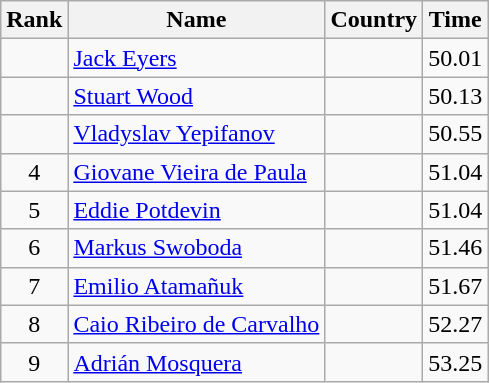<table class="wikitable" style="text-align:center">
<tr>
<th>Rank</th>
<th>Name</th>
<th>Country</th>
<th>Time</th>
</tr>
<tr>
<td></td>
<td align="left"><a href='#'>Jack Eyers</a></td>
<td align="left"></td>
<td>50.01</td>
</tr>
<tr>
<td></td>
<td align="left"><a href='#'>Stuart Wood</a></td>
<td align="left"></td>
<td>50.13</td>
</tr>
<tr>
<td></td>
<td align="left"><a href='#'>Vladyslav Yepifanov</a></td>
<td align="left"></td>
<td>50.55</td>
</tr>
<tr>
<td>4</td>
<td align="left"><a href='#'>Giovane Vieira de Paula</a></td>
<td align="left"></td>
<td>51.04</td>
</tr>
<tr>
<td>5</td>
<td align="left"><a href='#'>Eddie Potdevin</a></td>
<td align="left"></td>
<td>51.04</td>
</tr>
<tr>
<td>6</td>
<td align="left"><a href='#'>Markus Swoboda</a></td>
<td align="left"></td>
<td>51.46</td>
</tr>
<tr>
<td>7</td>
<td align="left"><a href='#'>Emilio Atamañuk</a></td>
<td align="left"></td>
<td>51.67</td>
</tr>
<tr>
<td>8</td>
<td align="left"><a href='#'>Caio Ribeiro de Carvalho</a></td>
<td align="left"></td>
<td>52.27</td>
</tr>
<tr>
<td>9</td>
<td align="left"><a href='#'>Adrián Mosquera</a></td>
<td align="left"></td>
<td>53.25</td>
</tr>
</table>
